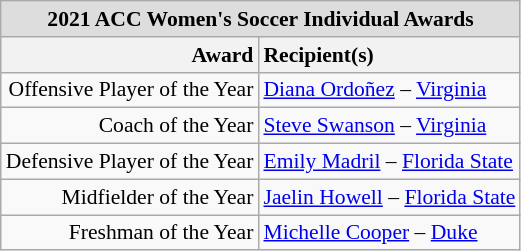<table class="wikitable" style="white-space:nowrap; font-size:90%;">
<tr>
<td colspan="2" style="text-align:center; background:#ddd;"><strong>2021 ACC Women's Soccer Individual Awards</strong></td>
</tr>
<tr>
<th style="text-align:right;">Award</th>
<th style="text-align:left;">Recipient(s)</th>
</tr>
<tr>
<td style="text-align:right;">Offensive Player of the Year</td>
<td style="text-align:left;"><a href='#'>Diana Ordoñez</a> – <a href='#'>Virginia</a></td>
</tr>
<tr>
<td style="text-align:right;">Coach of the Year</td>
<td style="text-align:left;"><a href='#'>Steve Swanson</a> – <a href='#'>Virginia</a></td>
</tr>
<tr>
<td style="text-align:right;">Defensive Player of the Year</td>
<td style="text-align:left;"><a href='#'>Emily Madril</a> – <a href='#'>Florida State</a></td>
</tr>
<tr>
<td style="text-align:right;">Midfielder of the Year</td>
<td style="text-align:left;"><a href='#'>Jaelin Howell</a> – <a href='#'>Florida State</a></td>
</tr>
<tr>
<td style="text-align:right;">Freshman of the Year</td>
<td style="text-align:left;"><a href='#'>Michelle Cooper</a> – <a href='#'>Duke</a></td>
</tr>
</table>
